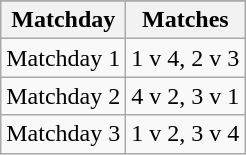<table class="wikitable" style="text-align:center">
<tr>
</tr>
<tr>
<th>Matchday</th>
<th>Matches</th>
</tr>
<tr>
<td>Matchday 1</td>
<td>1 v 4, 2 v 3</td>
</tr>
<tr>
<td>Matchday 2</td>
<td>4 v 2, 3 v 1</td>
</tr>
<tr>
<td>Matchday 3</td>
<td>1 v 2, 3 v 4</td>
</tr>
</table>
